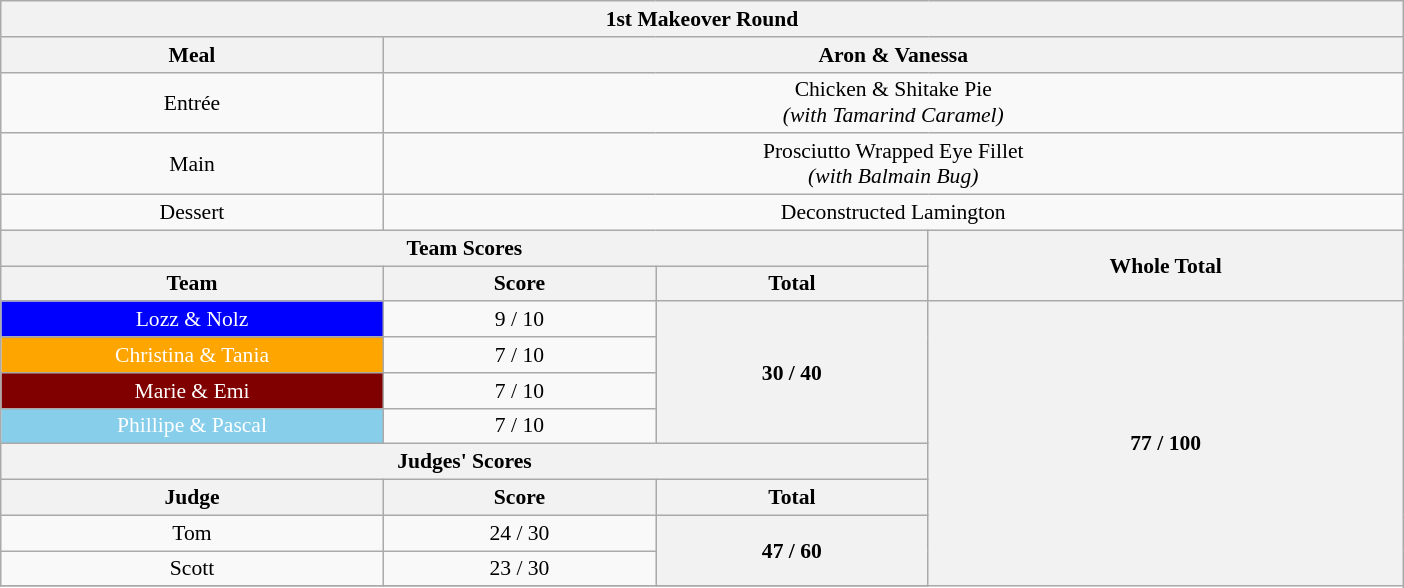<table class="wikitable plainrowheaders" style="text-align:center; font-size:90%; width:65em;">
<tr>
<th colspan="4" >1st Makeover Round</th>
</tr>
<tr>
<th style="width:15%;">Meal</th>
<th colspan="3" style="width:40%;">Aron & Vanessa</th>
</tr>
<tr>
<td>Entrée</td>
<td colspan="3">Chicken & Shitake Pie<br><em>(with Tamarind Caramel)</em></td>
</tr>
<tr>
<td>Main</td>
<td colspan="3">Prosciutto Wrapped Eye Fillet<br><em>(with Balmain Bug)</em></td>
</tr>
<tr>
<td>Dessert</td>
<td colspan="3">Deconstructed Lamington</td>
</tr>
<tr>
<th colspan="3" >Team Scores</th>
<th rowspan="2">Whole Total</th>
</tr>
<tr>
<th>Team</th>
<th>Score</th>
<th>Total</th>
</tr>
<tr>
<td style="background:blue; color:white;">Lozz & Nolz</td>
<td>9 / 10</td>
<th rowspan="4">30 / 40</th>
<th rowspan="10">77 / 100</th>
</tr>
<tr>
<td style="background:orange; color:white;">Christina & Tania</td>
<td>7 / 10</td>
</tr>
<tr>
<td style="background:maroon; color:white;">Marie & Emi</td>
<td>7 / 10</td>
</tr>
<tr>
<td style="background:skyblue; color:white;">Phillipe & Pascal</td>
<td>7 / 10</td>
</tr>
<tr>
<th colspan="3" >Judges' Scores</th>
</tr>
<tr>
<th>Judge</th>
<th>Score</th>
<th>Total</th>
</tr>
<tr>
<td>Tom</td>
<td>24 / 30</td>
<th rowspan="2">47 / 60</th>
</tr>
<tr>
<td>Scott</td>
<td>23 / 30</td>
</tr>
<tr>
</tr>
</table>
